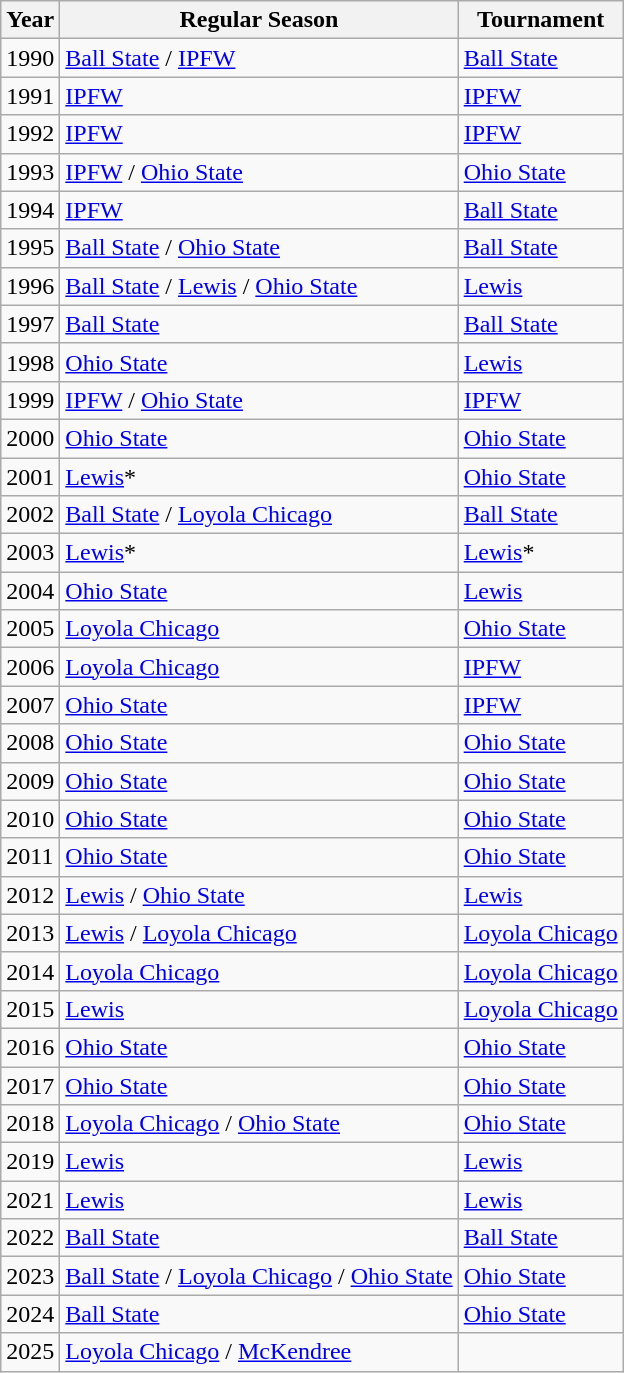<table class="wikitable" style="display: inline-table;">
<tr>
<th>Year</th>
<th>Regular Season</th>
<th>Tournament</th>
</tr>
<tr>
<td>1990</td>
<td><a href='#'>Ball State</a> / <a href='#'>IPFW</a></td>
<td><a href='#'>Ball State</a></td>
</tr>
<tr>
<td>1991</td>
<td><a href='#'>IPFW</a></td>
<td><a href='#'>IPFW</a></td>
</tr>
<tr>
<td>1992</td>
<td><a href='#'>IPFW</a></td>
<td><a href='#'>IPFW</a></td>
</tr>
<tr>
<td>1993</td>
<td><a href='#'>IPFW</a> / <a href='#'>Ohio State</a></td>
<td><a href='#'>Ohio State</a></td>
</tr>
<tr>
<td>1994</td>
<td><a href='#'>IPFW</a></td>
<td><a href='#'>Ball State</a></td>
</tr>
<tr>
<td>1995</td>
<td><a href='#'>Ball State</a> / <a href='#'>Ohio State</a></td>
<td><a href='#'>Ball State</a></td>
</tr>
<tr>
<td>1996</td>
<td><a href='#'>Ball State</a> / <a href='#'>Lewis</a> / <a href='#'>Ohio State</a></td>
<td><a href='#'>Lewis</a></td>
</tr>
<tr>
<td>1997</td>
<td><a href='#'>Ball State</a></td>
<td><a href='#'>Ball State</a></td>
</tr>
<tr>
<td>1998</td>
<td><a href='#'>Ohio State</a></td>
<td><a href='#'>Lewis</a></td>
</tr>
<tr>
<td>1999</td>
<td><a href='#'>IPFW</a> / <a href='#'>Ohio State</a></td>
<td><a href='#'>IPFW</a></td>
</tr>
<tr>
<td>2000</td>
<td><a href='#'>Ohio State</a></td>
<td><a href='#'>Ohio State</a></td>
</tr>
<tr>
<td>2001</td>
<td><a href='#'>Lewis</a>*</td>
<td><a href='#'>Ohio State</a></td>
</tr>
<tr>
<td>2002</td>
<td><a href='#'>Ball State</a> / <a href='#'>Loyola Chicago</a></td>
<td><a href='#'>Ball State</a></td>
</tr>
<tr>
<td>2003</td>
<td><a href='#'>Lewis</a>*</td>
<td><a href='#'>Lewis</a>*</td>
</tr>
<tr>
<td>2004</td>
<td><a href='#'>Ohio State</a></td>
<td><a href='#'>Lewis</a></td>
</tr>
<tr>
<td>2005</td>
<td><a href='#'>Loyola Chicago</a></td>
<td><a href='#'>Ohio State</a></td>
</tr>
<tr>
<td>2006</td>
<td><a href='#'>Loyola Chicago</a></td>
<td><a href='#'>IPFW</a></td>
</tr>
<tr>
<td>2007</td>
<td><a href='#'>Ohio State</a></td>
<td><a href='#'>IPFW</a></td>
</tr>
<tr>
<td>2008</td>
<td><a href='#'>Ohio State</a></td>
<td><a href='#'>Ohio State</a></td>
</tr>
<tr>
<td>2009</td>
<td><a href='#'>Ohio State</a></td>
<td><a href='#'>Ohio State</a></td>
</tr>
<tr>
<td>2010</td>
<td><a href='#'>Ohio State</a></td>
<td><a href='#'>Ohio State</a></td>
</tr>
<tr>
<td>2011</td>
<td><a href='#'>Ohio State</a></td>
<td><a href='#'>Ohio State</a></td>
</tr>
<tr>
<td>2012</td>
<td><a href='#'>Lewis</a> / <a href='#'>Ohio State</a></td>
<td><a href='#'>Lewis</a></td>
</tr>
<tr>
<td>2013</td>
<td><a href='#'>Lewis</a> / <a href='#'>Loyola Chicago</a></td>
<td><a href='#'>Loyola Chicago</a></td>
</tr>
<tr>
<td>2014</td>
<td><a href='#'>Loyola Chicago</a></td>
<td><a href='#'>Loyola Chicago</a></td>
</tr>
<tr>
<td>2015</td>
<td><a href='#'>Lewis</a></td>
<td><a href='#'>Loyola Chicago</a></td>
</tr>
<tr>
<td>2016</td>
<td><a href='#'>Ohio State</a></td>
<td><a href='#'>Ohio State</a></td>
</tr>
<tr>
<td>2017</td>
<td><a href='#'>Ohio State</a></td>
<td><a href='#'>Ohio State</a></td>
</tr>
<tr>
<td>2018</td>
<td><a href='#'>Loyola Chicago</a> / <a href='#'>Ohio State</a></td>
<td><a href='#'>Ohio State</a></td>
</tr>
<tr>
<td>2019</td>
<td><a href='#'>Lewis</a></td>
<td><a href='#'>Lewis</a></td>
</tr>
<tr>
<td>2021</td>
<td><a href='#'>Lewis</a></td>
<td><a href='#'>Lewis</a></td>
</tr>
<tr>
<td>2022</td>
<td><a href='#'>Ball State</a></td>
<td><a href='#'>Ball State</a></td>
</tr>
<tr>
<td>2023</td>
<td><a href='#'>Ball State</a> / <a href='#'>Loyola Chicago</a> / <a href='#'>Ohio State</a></td>
<td><a href='#'>Ohio State</a></td>
</tr>
<tr>
<td>2024</td>
<td><a href='#'>Ball State</a></td>
<td><a href='#'>Ohio State</a></td>
</tr>
<tr>
<td>2025</td>
<td><a href='#'>Loyola Chicago</a> / <a href='#'>McKendree</a></td>
<td></td>
</tr>
</table>
